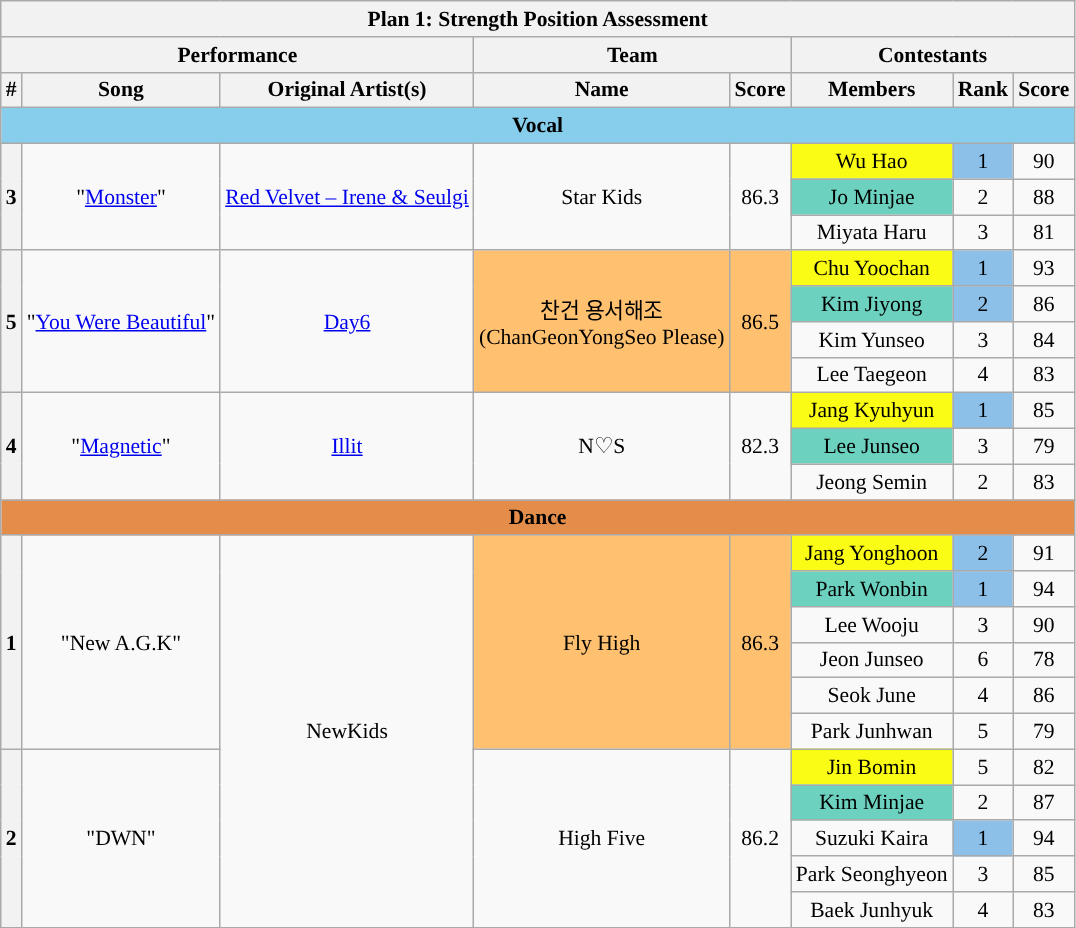<table class="wikitable sortable mw-collapsible mw-collapsed" style="font-size:90%; text-align:center; ">
<tr>
<th colspan="10">Plan 1: Strength Position Assessment</th>
</tr>
<tr>
<th colspan="3">Performance</th>
<th colspan="2">Team</th>
<th colspan="3">Contestants</th>
</tr>
<tr>
<th>#</th>
<th>Song</th>
<th>Original Artist(s)</th>
<th>Name</th>
<th>Score</th>
<th>Members</th>
<th>Rank</th>
<th>Score</th>
</tr>
<tr>
<th colspan="8" style="background:#87cdec">Vocal</th>
</tr>
<tr>
<th rowspan="3">3</th>
<td rowspan="3">"<a href='#'>Monster</a>"</td>
<td rowspan="3"><a href='#'>Red Velvet – Irene & Seulgi</a></td>
<td rowspan="3">Star Kids</td>
<td rowspan="3">86.3</td>
<td style="background:#fafc15">Wu Hao</td>
<td style="background:#8cc0e9">1</td>
<td>90</td>
</tr>
<tr>
<td style="background:#6CD1BF">Jo Minjae</td>
<td>2</td>
<td>88</td>
</tr>
<tr>
<td>Miyata Haru</td>
<td>3</td>
<td>81</td>
</tr>
<tr>
<th rowspan="4">5</th>
<td rowspan="4">"<a href='#'>You Were Beautiful</a>"</td>
<td rowspan="4"><a href='#'>Day6</a></td>
<td rowspan="4" style="background:#FFC06F">찬건 용서해조<br>(ChanGeonYongSeo Please)</td>
<td rowspan="4" style="background:#FFC06F">86.5</td>
<td style="background:#fafc15">Chu Yoochan</td>
<td style="background:#8cc0e9">1</td>
<td>93</td>
</tr>
<tr>
<td style="background:#6CD1BF">Kim Jiyong</td>
<td style="background:#8cc0e9">2</td>
<td>86</td>
</tr>
<tr>
<td>Kim Yunseo</td>
<td>3</td>
<td>84</td>
</tr>
<tr>
<td>Lee Taegeon</td>
<td>4</td>
<td>83</td>
</tr>
<tr>
<th rowspan="3">4</th>
<td rowspan="3">"<a href='#'>Magnetic</a>"</td>
<td rowspan="3"><a href='#'>Illit</a></td>
<td rowspan="3">N♡S</td>
<td rowspan="3">82.3</td>
<td style="background:#fafc15">Jang Kyuhyun</td>
<td style="background:#8cc0e9">1</td>
<td>85</td>
</tr>
<tr>
<td style="background:#6CD1BF">Lee Junseo</td>
<td>3</td>
<td>79</td>
</tr>
<tr>
<td>Jeong Semin</td>
<td>2</td>
<td>83</td>
</tr>
<tr>
<th colspan="8" style="background:#e48d4a">Dance</th>
</tr>
<tr>
<th rowspan="6">1</th>
<td rowspan="6">"New A.G.K"</td>
<td rowspan="11">NewKids</td>
<td rowspan="6" style="background:#FFC06F">Fly High</td>
<td rowspan="6" style="background:#FFC06F">86.3</td>
<td style="background:#fafc15">Jang Yonghoon</td>
<td style="background:#8cc0e9">2</td>
<td>91</td>
</tr>
<tr>
<td style="background:#6CD1BF">Park Wonbin</td>
<td style="background:#8cc0e9">1</td>
<td>94</td>
</tr>
<tr>
<td>Lee Wooju</td>
<td>3</td>
<td>90</td>
</tr>
<tr>
<td>Jeon Junseo</td>
<td>6</td>
<td>78</td>
</tr>
<tr>
<td>Seok June</td>
<td>4</td>
<td>86</td>
</tr>
<tr>
<td>Park Junhwan</td>
<td>5</td>
<td>79</td>
</tr>
<tr>
<th rowspan="5">2</th>
<td rowspan="5">"DWN"</td>
<td rowspan="5">High Five</td>
<td rowspan="5">86.2</td>
<td style="background:#fafc15">Jin Bomin</td>
<td>5</td>
<td>82</td>
</tr>
<tr>
<td style="background:#6CD1BF">Kim Minjae</td>
<td>2</td>
<td>87</td>
</tr>
<tr>
<td>Suzuki Kaira</td>
<td style="background:#8cc0e9">1</td>
<td>94</td>
</tr>
<tr>
<td>Park Seonghyeon</td>
<td>3</td>
<td>85</td>
</tr>
<tr>
<td>Baek Junhyuk</td>
<td>4</td>
<td>83</td>
</tr>
</table>
